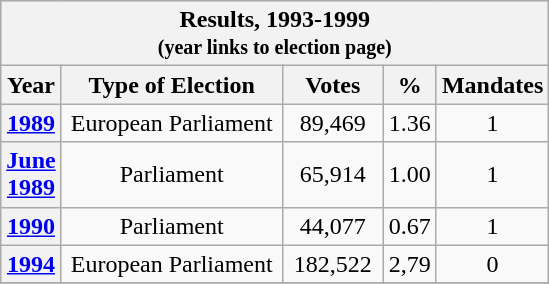<table class="wikitable" style="text-align:center;">
<tr style="background-color:#C9C9C9">
<th colspan="9">Results, 1993-1999<br><small>(year links to election page)</small></th>
</tr>
<tr>
<th style="width: 20px">Year</th>
<th style="width:140px">Type of Election</th>
<th style="width: 60px">Votes</th>
<th style="width: 20px">%</th>
<th style="width: 20px">Mandates</th>
</tr>
<tr>
<th><a href='#'>1989</a></th>
<td>European Parliament</td>
<td>89,469</td>
<td>1.36</td>
<td>1</td>
</tr>
<tr>
<th><a href='#'>June 1989</a></th>
<td>Parliament</td>
<td>65,914</td>
<td>1.00</td>
<td>1</td>
</tr>
<tr>
<th><a href='#'>1990</a></th>
<td>Parliament</td>
<td>44,077</td>
<td>0.67</td>
<td>1</td>
</tr>
<tr>
<th><a href='#'>1994</a></th>
<td>European Parliament</td>
<td>182,522</td>
<td>2,79</td>
<td>0</td>
</tr>
<tr>
</tr>
</table>
